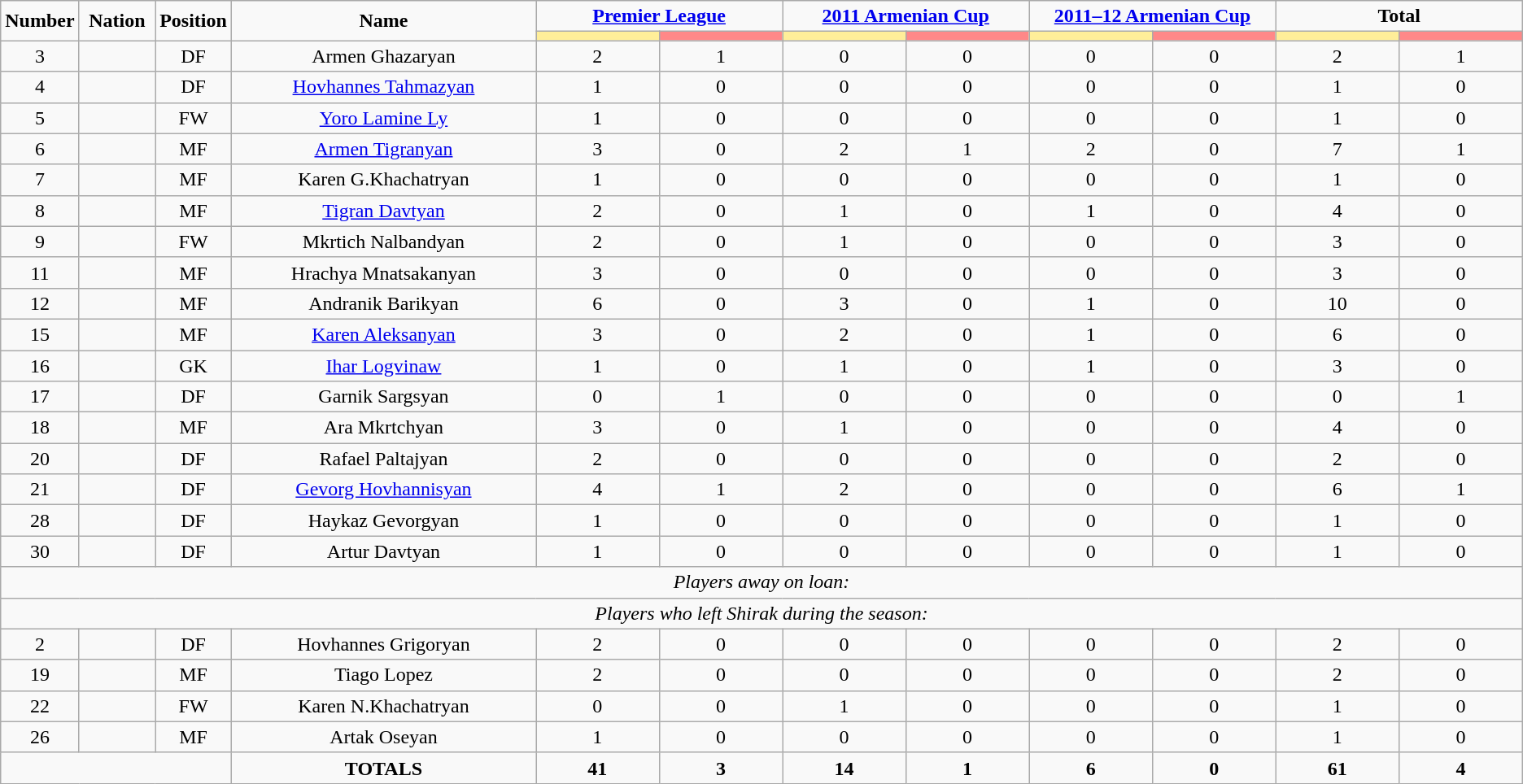<table class="wikitable" style="text-align:center;">
<tr>
<td rowspan="2"  style="width:5%; text-align:center;"><strong>Number</strong></td>
<td rowspan="2"  style="width:5%; text-align:center;"><strong>Nation</strong></td>
<td rowspan="2"  style="width:5%; text-align:center;"><strong>Position</strong></td>
<td rowspan="2"  style="width:20%; text-align:center;"><strong>Name</strong></td>
<td colspan="2" style="text-align:center;"><strong><a href='#'>Premier League</a></strong></td>
<td colspan="2" style="text-align:center;"><strong><a href='#'>2011 Armenian Cup</a></strong></td>
<td colspan="2" style="text-align:center;"><strong><a href='#'>2011–12 Armenian Cup</a></strong></td>
<td colspan="2" style="text-align:center;"><strong>Total</strong></td>
</tr>
<tr>
<th style="width:60px; background:#fe9;"></th>
<th style="width:60px; background:#ff8888;"></th>
<th style="width:60px; background:#fe9;"></th>
<th style="width:60px; background:#ff8888;"></th>
<th style="width:60px; background:#fe9;"></th>
<th style="width:60px; background:#ff8888;"></th>
<th style="width:60px; background:#fe9;"></th>
<th style="width:60px; background:#ff8888;"></th>
</tr>
<tr>
<td>3</td>
<td></td>
<td>DF</td>
<td>Armen Ghazaryan</td>
<td>2</td>
<td>1</td>
<td>0</td>
<td>0</td>
<td>0</td>
<td>0</td>
<td>2</td>
<td>1</td>
</tr>
<tr>
<td>4</td>
<td></td>
<td>DF</td>
<td><a href='#'>Hovhannes Tahmazyan</a></td>
<td>1</td>
<td>0</td>
<td>0</td>
<td>0</td>
<td>0</td>
<td>0</td>
<td>1</td>
<td>0</td>
</tr>
<tr>
<td>5</td>
<td></td>
<td>FW</td>
<td><a href='#'>Yoro Lamine Ly</a></td>
<td>1</td>
<td>0</td>
<td>0</td>
<td>0</td>
<td>0</td>
<td>0</td>
<td>1</td>
<td>0</td>
</tr>
<tr>
<td>6</td>
<td></td>
<td>MF</td>
<td><a href='#'>Armen Tigranyan</a></td>
<td>3</td>
<td>0</td>
<td>2</td>
<td>1</td>
<td>2</td>
<td>0</td>
<td>7</td>
<td>1</td>
</tr>
<tr>
<td>7</td>
<td></td>
<td>MF</td>
<td>Karen G.Khachatryan</td>
<td>1</td>
<td>0</td>
<td>0</td>
<td>0</td>
<td>0</td>
<td>0</td>
<td>1</td>
<td>0</td>
</tr>
<tr>
<td>8</td>
<td></td>
<td>MF</td>
<td><a href='#'>Tigran Davtyan</a></td>
<td>2</td>
<td>0</td>
<td>1</td>
<td>0</td>
<td>1</td>
<td>0</td>
<td>4</td>
<td>0</td>
</tr>
<tr>
<td>9</td>
<td></td>
<td>FW</td>
<td>Mkrtich Nalbandyan</td>
<td>2</td>
<td>0</td>
<td>1</td>
<td>0</td>
<td>0</td>
<td>0</td>
<td>3</td>
<td>0</td>
</tr>
<tr>
<td>11</td>
<td></td>
<td>MF</td>
<td>Hrachya Mnatsakanyan</td>
<td>3</td>
<td>0</td>
<td>0</td>
<td>0</td>
<td>0</td>
<td>0</td>
<td>3</td>
<td>0</td>
</tr>
<tr>
<td>12</td>
<td></td>
<td>MF</td>
<td>Andranik Barikyan</td>
<td>6</td>
<td>0</td>
<td>3</td>
<td>0</td>
<td>1</td>
<td>0</td>
<td>10</td>
<td>0</td>
</tr>
<tr>
<td>15</td>
<td></td>
<td>MF</td>
<td><a href='#'>Karen Aleksanyan</a></td>
<td>3</td>
<td>0</td>
<td>2</td>
<td>0</td>
<td>1</td>
<td>0</td>
<td>6</td>
<td>0</td>
</tr>
<tr>
<td>16</td>
<td></td>
<td>GK</td>
<td><a href='#'>Ihar Logvinaw</a></td>
<td>1</td>
<td>0</td>
<td>1</td>
<td>0</td>
<td>1</td>
<td>0</td>
<td>3</td>
<td>0</td>
</tr>
<tr>
<td>17</td>
<td></td>
<td>DF</td>
<td>Garnik Sargsyan</td>
<td>0</td>
<td>1</td>
<td>0</td>
<td>0</td>
<td>0</td>
<td>0</td>
<td>0</td>
<td>1</td>
</tr>
<tr>
<td>18</td>
<td></td>
<td>MF</td>
<td>Ara Mkrtchyan</td>
<td>3</td>
<td>0</td>
<td>1</td>
<td>0</td>
<td>0</td>
<td>0</td>
<td>4</td>
<td>0</td>
</tr>
<tr>
<td>20</td>
<td></td>
<td>DF</td>
<td>Rafael Paltajyan</td>
<td>2</td>
<td>0</td>
<td>0</td>
<td>0</td>
<td>0</td>
<td>0</td>
<td>2</td>
<td>0</td>
</tr>
<tr>
<td>21</td>
<td></td>
<td>DF</td>
<td><a href='#'>Gevorg Hovhannisyan</a></td>
<td>4</td>
<td>1</td>
<td>2</td>
<td>0</td>
<td>0</td>
<td>0</td>
<td>6</td>
<td>1</td>
</tr>
<tr>
<td>28</td>
<td></td>
<td>DF</td>
<td>Haykaz Gevorgyan</td>
<td>1</td>
<td>0</td>
<td>0</td>
<td>0</td>
<td>0</td>
<td>0</td>
<td>1</td>
<td>0</td>
</tr>
<tr>
<td>30</td>
<td></td>
<td>DF</td>
<td>Artur Davtyan</td>
<td>1</td>
<td>0</td>
<td>0</td>
<td>0</td>
<td>0</td>
<td>0</td>
<td>1</td>
<td>0</td>
</tr>
<tr>
<td colspan="14"><em>Players away on loan:</em></td>
</tr>
<tr>
<td colspan="14"><em>Players who left Shirak during the season:</em></td>
</tr>
<tr>
<td>2</td>
<td></td>
<td>DF</td>
<td>Hovhannes Grigoryan</td>
<td>2</td>
<td>0</td>
<td>0</td>
<td>0</td>
<td>0</td>
<td>0</td>
<td>2</td>
<td>0</td>
</tr>
<tr>
<td>19</td>
<td></td>
<td>MF</td>
<td>Tiago Lopez</td>
<td>2</td>
<td>0</td>
<td>0</td>
<td>0</td>
<td>0</td>
<td>0</td>
<td>2</td>
<td>0</td>
</tr>
<tr>
<td>22</td>
<td></td>
<td>FW</td>
<td>Karen N.Khachatryan</td>
<td>0</td>
<td>0</td>
<td>1</td>
<td>0</td>
<td>0</td>
<td>0</td>
<td>1</td>
<td>0</td>
</tr>
<tr>
<td>26</td>
<td></td>
<td>MF</td>
<td>Artak Oseyan</td>
<td>1</td>
<td>0</td>
<td>0</td>
<td>0</td>
<td>0</td>
<td>0</td>
<td>1</td>
<td>0</td>
</tr>
<tr>
<td colspan="3"></td>
<td><strong>TOTALS</strong></td>
<td><strong>41</strong></td>
<td><strong>3</strong></td>
<td><strong>14</strong></td>
<td><strong>1</strong></td>
<td><strong>6</strong></td>
<td><strong>0</strong></td>
<td><strong>61</strong></td>
<td><strong>4</strong></td>
</tr>
</table>
